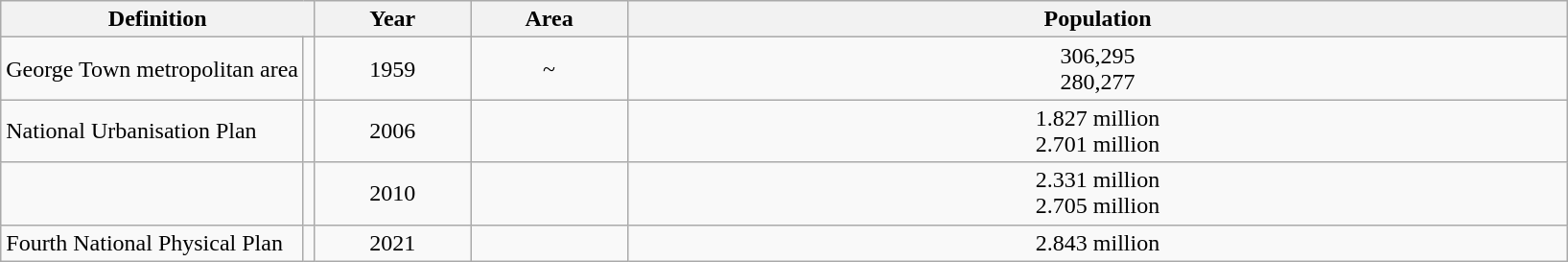<table class="wikitable">
<tr>
<th colspan="2" style="width:20%">Definition</th>
<th style="width:10%">Year</th>
<th style="width:10%">Area</th>
<th>Population</th>
</tr>
<tr>
<td>George Town metropolitan area</td>
<td></td>
<td align="center">1959</td>
<td align="center">~</td>
<td align="center">306,295 <br>280,277 </td>
</tr>
<tr>
<td>National Urbanisation Plan</td>
<td></td>
<td align="center">2006</td>
<td align="center"></td>
<td align="center">1.827 million <br>2.701 million </td>
</tr>
<tr>
<td></td>
<td></td>
<td align="center">2010</td>
<td align="center"></td>
<td align="center">2.331 million <br>2.705 million </td>
</tr>
<tr>
<td>Fourth National Physical Plan</td>
<td></td>
<td align="center">2021</td>
<td align="center"></td>
<td align="center">2.843 million </td>
</tr>
</table>
